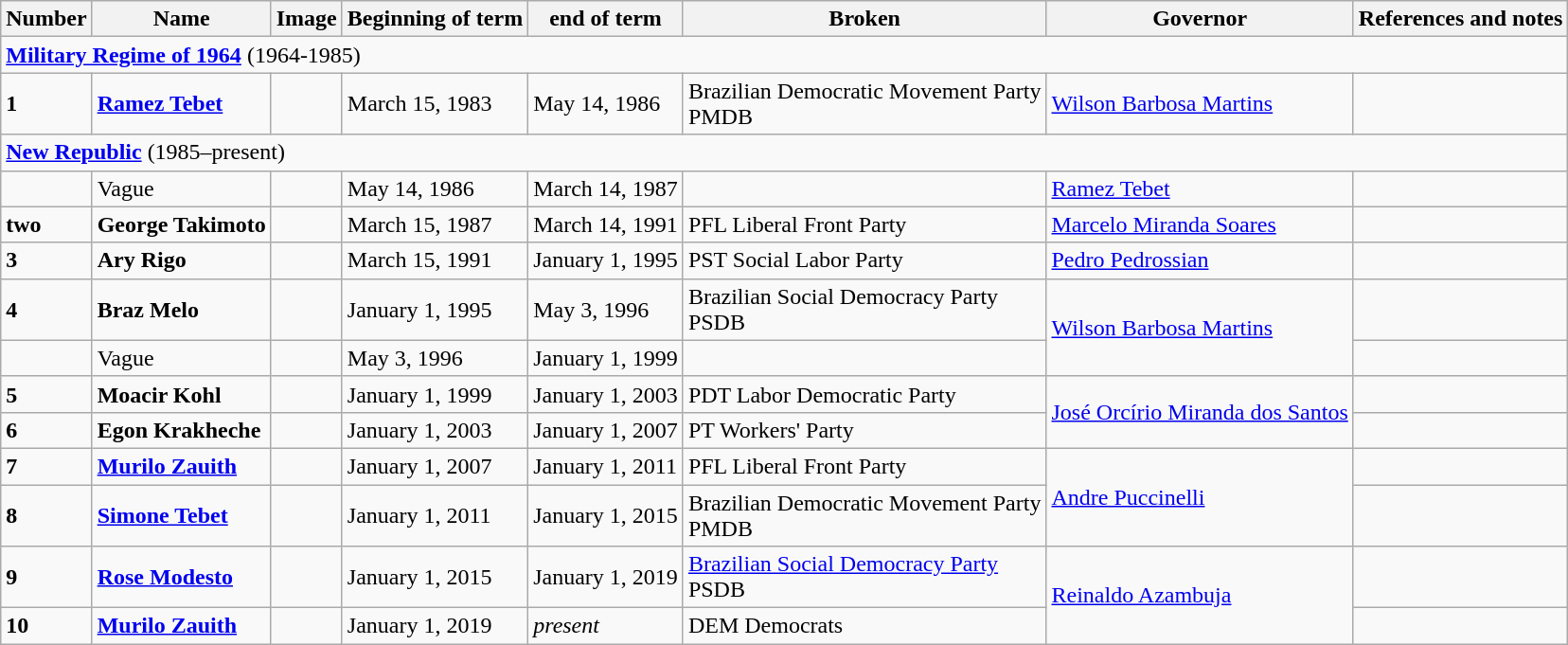<table class="wikitable">
<tr>
<th>Number</th>
<th>Name</th>
<th>Image</th>
<th>Beginning of term</th>
<th>end of term</th>
<th>Broken</th>
<th>Governor</th>
<th>References and notes</th>
</tr>
<tr>
<td colspan="8"><strong><a href='#'>Military Regime of 1964</a></strong> (1964-1985)</td>
</tr>
<tr>
<td><strong>1</strong></td>
<td><strong><a href='#'>Ramez Tebet</a></strong></td>
<td></td>
<td>March 15, 1983</td>
<td>May 14, 1986</td>
<td>Brazilian Democratic Movement Party<br>PMDB</td>
<td><a href='#'>Wilson Barbosa Martins</a></td>
<td></td>
</tr>
<tr>
<td colspan="8"><strong><a href='#'>New Republic</a></strong> (1985–present)</td>
</tr>
<tr>
<td></td>
<td>Vague</td>
<td></td>
<td>May 14, 1986</td>
<td>March 14, 1987</td>
<td></td>
<td><a href='#'>Ramez Tebet</a></td>
<td></td>
</tr>
<tr>
<td><strong>two</strong></td>
<td><strong>George Takimoto</strong></td>
<td></td>
<td>March 15, 1987</td>
<td>March 14, 1991</td>
<td>PFL Liberal Front Party</td>
<td><a href='#'>Marcelo Miranda Soares</a></td>
<td></td>
</tr>
<tr>
<td><strong>3</strong></td>
<td><strong>Ary Rigo</strong></td>
<td></td>
<td>March 15, 1991</td>
<td>January 1, 1995</td>
<td>PST Social Labor Party</td>
<td><a href='#'>Pedro Pedrossian</a></td>
<td></td>
</tr>
<tr>
<td><strong>4</strong></td>
<td><strong>Braz Melo</strong></td>
<td></td>
<td>January 1, 1995</td>
<td>May 3, 1996</td>
<td>Brazilian Social Democracy Party<br>PSDB</td>
<td rowspan="2"><a href='#'>Wilson Barbosa Martins</a></td>
<td></td>
</tr>
<tr>
<td></td>
<td>Vague</td>
<td></td>
<td>May 3, 1996</td>
<td>January 1, 1999</td>
<td></td>
<td></td>
</tr>
<tr>
<td><strong>5</strong></td>
<td><strong>Moacir Kohl</strong></td>
<td></td>
<td>January 1, 1999</td>
<td>January 1, 2003</td>
<td>PDT Labor Democratic Party</td>
<td rowspan="2"><a href='#'>José Orcírio Miranda dos Santos</a></td>
<td></td>
</tr>
<tr>
<td><strong>6</strong></td>
<td><strong>Egon Krakheche</strong></td>
<td></td>
<td>January 1, 2003</td>
<td>January 1, 2007</td>
<td>PT Workers' Party</td>
<td></td>
</tr>
<tr>
<td><strong>7</strong></td>
<td><strong><a href='#'>Murilo Zauith</a></strong></td>
<td></td>
<td>January 1, 2007</td>
<td>January 1, 2011</td>
<td>PFL Liberal Front Party</td>
<td rowspan="2"><a href='#'>Andre Puccinelli</a></td>
<td></td>
</tr>
<tr>
<td><strong>8</strong></td>
<td><strong><a href='#'>Simone Tebet</a></strong></td>
<td></td>
<td>January 1, 2011</td>
<td>January 1, 2015</td>
<td>Brazilian Democratic Movement Party<br>PMDB</td>
<td></td>
</tr>
<tr>
<td><strong>9</strong></td>
<td><strong><a href='#'>Rose Modesto</a></strong></td>
<td></td>
<td>January 1, 2015</td>
<td>January 1, 2019</td>
<td><a href='#'>Brazilian Social Democracy Party</a><br>PSDB</td>
<td rowspan="2"><a href='#'>Reinaldo Azambuja</a></td>
<td></td>
</tr>
<tr>
<td><strong>10</strong></td>
<td><strong><a href='#'>Murilo Zauith</a></strong></td>
<td></td>
<td>January 1, 2019</td>
<td><em>present</em></td>
<td>DEM Democrats</td>
<td></td>
</tr>
</table>
